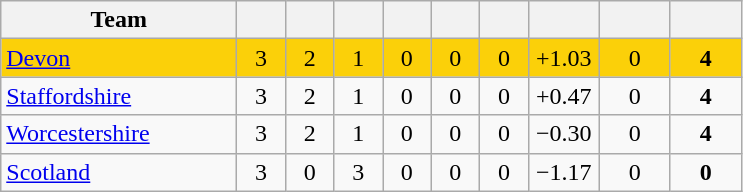<table class="wikitable" style="text-align:center">
<tr>
<th width="150">Team</th>
<th width="25"></th>
<th width="25"></th>
<th width="25"></th>
<th width="25"></th>
<th width="25"></th>
<th width="25"></th>
<th width="40"></th>
<th width="40"></th>
<th width="40"></th>
</tr>
<tr style="background:#fbd009">
<td style="text-align:left"><a href='#'>Devon</a></td>
<td>3</td>
<td>2</td>
<td>1</td>
<td>0</td>
<td>0</td>
<td>0</td>
<td>+1.03</td>
<td>0</td>
<td><strong>4</strong></td>
</tr>
<tr>
<td style="text-align:left"><a href='#'>Staffordshire</a></td>
<td>3</td>
<td>2</td>
<td>1</td>
<td>0</td>
<td>0</td>
<td>0</td>
<td>+0.47</td>
<td>0</td>
<td><strong>4</strong></td>
</tr>
<tr>
<td style="text-align:left"><a href='#'>Worcestershire</a></td>
<td>3</td>
<td>2</td>
<td>1</td>
<td>0</td>
<td>0</td>
<td>0</td>
<td>−0.30</td>
<td>0</td>
<td><strong>4</strong></td>
</tr>
<tr>
<td style="text-align:left"><a href='#'>Scotland</a></td>
<td>3</td>
<td>0</td>
<td>3</td>
<td>0</td>
<td>0</td>
<td>0</td>
<td>−1.17</td>
<td>0</td>
<td><strong>0</strong></td>
</tr>
</table>
